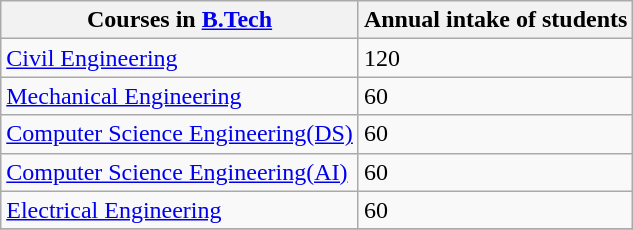<table class="wikitable">
<tr>
<th>Courses in <a href='#'>B.Tech</a></th>
<th>Annual intake of students</th>
</tr>
<tr>
<td><a href='#'>Civil Engineering</a></td>
<td>120</td>
</tr>
<tr>
<td><a href='#'>Mechanical Engineering</a></td>
<td>60</td>
</tr>
<tr>
<td><a href='#'>Computer Science Engineering(DS)</a></td>
<td>60</td>
</tr>
<tr>
<td><a href='#'>Computer Science Engineering(AI)</a></td>
<td>60</td>
</tr>
<tr>
<td><a href='#'>Electrical Engineering</a></td>
<td>60</td>
</tr>
<tr>
</tr>
</table>
